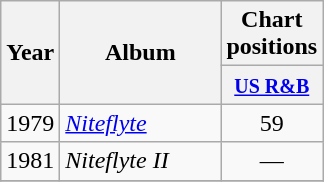<table class="wikitable" style="text-align:center;" border="1">
<tr>
<th rowspan="2">Year</th>
<th rowspan="2" width="100">Album</th>
<th colspan="1" width="50">Chart positions</th>
</tr>
<tr>
<th><small><a href='#'>US R&B</a></small></th>
</tr>
<tr>
<td>1979</td>
<td align="left"><em><a href='#'>Niteflyte</a></em></td>
<td>59</td>
</tr>
<tr>
<td>1981</td>
<td align="left"><em>Niteflyte II</em></td>
<td>—</td>
</tr>
<tr>
</tr>
</table>
